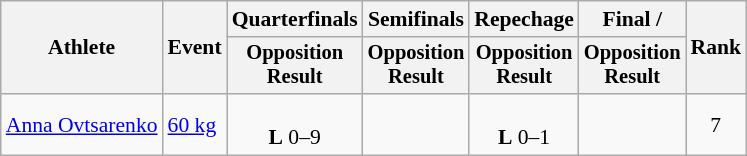<table class="wikitable" style="text-align:center; font-size:90%">
<tr>
<th rowspan=2>Athlete</th>
<th rowspan=2>Event</th>
<th>Quarterfinals</th>
<th>Semifinals</th>
<th>Repechage</th>
<th>Final / </th>
<th rowspan=2>Rank</th>
</tr>
<tr style="font-size:95%">
<th>Opposition<br>Result</th>
<th>Opposition<br>Result</th>
<th>Opposition<br>Result</th>
<th>Opposition<br>Result</th>
</tr>
<tr align=center>
<td align=left><a href='#'>Anna Ovtsarenko</a></td>
<td align=left><a href='#'>60 kg</a></td>
<td><br><strong>L</strong> 0–9 </td>
<td></td>
<td><br><strong>L</strong> 0–1 </td>
<td></td>
<td>7</td>
</tr>
</table>
